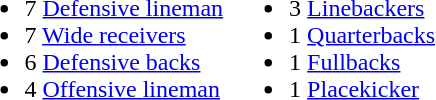<table>
<tr>
<td><br><ul><li>7 <a href='#'>Defensive lineman</a></li><li>7 <a href='#'>Wide receivers</a></li><li>6 <a href='#'>Defensive backs</a></li><li>4 <a href='#'>Offensive lineman</a></li></ul></td>
<td><br><ul><li>3 <a href='#'>Linebackers</a></li><li>1 <a href='#'>Quarterbacks</a></li><li>1 <a href='#'>Fullbacks</a></li><li>1 <a href='#'>Placekicker</a></li></ul></td>
</tr>
</table>
